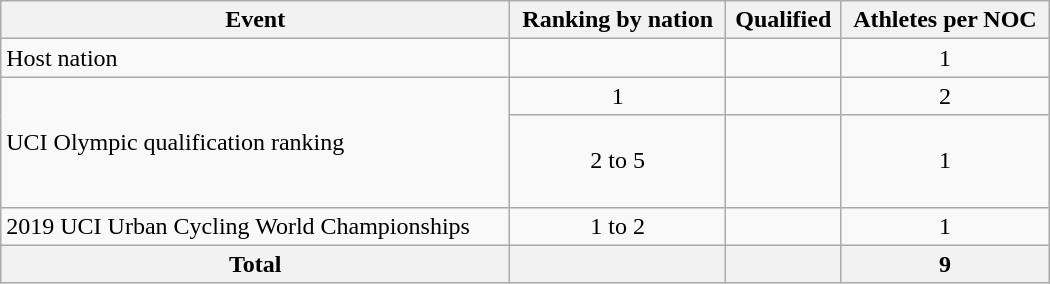<table class="wikitable"  style="width:700px; text-align:center;">
<tr>
<th>Event</th>
<th>Ranking by nation</th>
<th>Qualified</th>
<th>Athletes per NOC</th>
</tr>
<tr>
<td align=left>Host nation</td>
<td></td>
<td align=left></td>
<td>1</td>
</tr>
<tr>
<td rowspan=2 align=left>UCI Olympic qualification ranking</td>
<td>1</td>
<td align="left"></td>
<td>2</td>
</tr>
<tr>
<td>2 to 5</td>
<td align="left"><br><br><br></td>
<td>1</td>
</tr>
<tr>
<td align=left>2019 UCI Urban Cycling World Championships</td>
<td>1 to 2</td>
<td align="left"><br></td>
<td>1</td>
</tr>
<tr>
<th>Total</th>
<th></th>
<th></th>
<th>9</th>
</tr>
</table>
